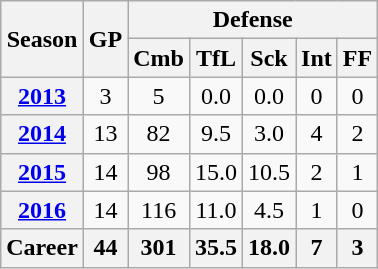<table class="wikitable" style="text-align:center;">
<tr>
<th rowspan="2">Season</th>
<th rowspan="2">GP</th>
<th colspan="5">Defense</th>
</tr>
<tr>
<th>Cmb</th>
<th>TfL</th>
<th>Sck</th>
<th>Int</th>
<th>FF</th>
</tr>
<tr>
<th><a href='#'>2013</a></th>
<td>3</td>
<td>5</td>
<td>0.0</td>
<td>0.0</td>
<td>0</td>
<td>0</td>
</tr>
<tr>
<th><a href='#'>2014</a></th>
<td>13</td>
<td>82</td>
<td>9.5</td>
<td>3.0</td>
<td>4</td>
<td>2</td>
</tr>
<tr>
<th><a href='#'>2015</a></th>
<td>14</td>
<td>98</td>
<td>15.0</td>
<td>10.5</td>
<td>2</td>
<td>1</td>
</tr>
<tr>
<th><a href='#'>2016</a></th>
<td>14</td>
<td>116</td>
<td>11.0</td>
<td>4.5</td>
<td>1</td>
<td>0</td>
</tr>
<tr>
<th>Career</th>
<th>44</th>
<th>301</th>
<th>35.5</th>
<th>18.0</th>
<th>7</th>
<th>3</th>
</tr>
</table>
